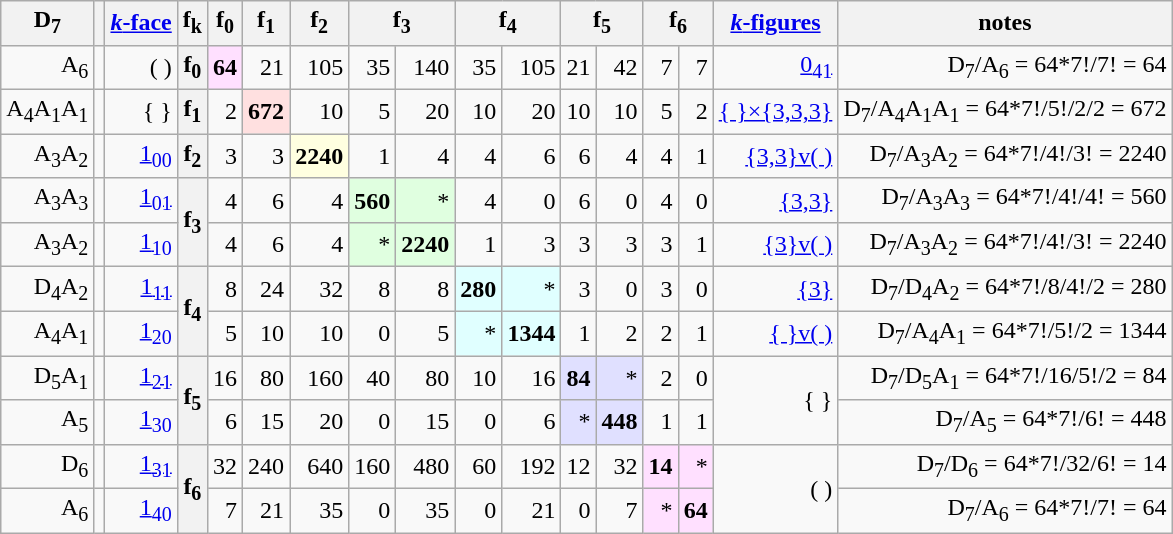<table class=wikitable>
<tr>
<th>D<sub>7</sub></th>
<th></th>
<th><a href='#'><em>k</em>-face</a></th>
<th>f<sub>k</sub></th>
<th>f<sub>0</sub></th>
<th>f<sub>1</sub></th>
<th>f<sub>2</sub></th>
<th colspan=2>f<sub>3</sub></th>
<th colspan=2>f<sub>4</sub></th>
<th colspan=2>f<sub>5</sub></th>
<th colspan=2>f<sub>6</sub></th>
<th><a href='#'><em>k</em>-figures</a></th>
<th>notes</th>
</tr>
<tr align=right>
<td>A<sub>6</sub></td>
<td></td>
<td>( )</td>
<th>f<sub>0</sub></th>
<td BGCOLOR="#ffe0ff"><strong>64</strong></td>
<td>21</td>
<td>105</td>
<td>35</td>
<td>140</td>
<td>35</td>
<td>105</td>
<td>21</td>
<td>42</td>
<td>7</td>
<td>7</td>
<td><a href='#'>0<sub>41</sub></a></td>
<td>D<sub>7</sub>/A<sub>6</sub> = 64*7!/7! = 64</td>
</tr>
<tr align=right>
<td>A<sub>4</sub>A<sub>1</sub>A<sub>1</sub></td>
<td></td>
<td>{ }</td>
<th>f<sub>1</sub></th>
<td>2</td>
<td BGCOLOR="#ffe0e0"><strong>672</strong></td>
<td>10</td>
<td>5</td>
<td>20</td>
<td>10</td>
<td>20</td>
<td>10</td>
<td>10</td>
<td>5</td>
<td>2</td>
<td><a href='#'>{ }×{3,3,3}</a></td>
<td>D<sub>7</sub>/A<sub>4</sub>A<sub>1</sub>A<sub>1</sub> = 64*7!/5!/2/2 = 672</td>
</tr>
<tr align=right>
<td>A<sub>3</sub>A<sub>2</sub></td>
<td></td>
<td><a href='#'>1<sub>00</sub></a></td>
<th>f<sub>2</sub></th>
<td>3</td>
<td>3</td>
<td BGCOLOR="#ffffe0"><strong>2240</strong></td>
<td>1</td>
<td>4</td>
<td>4</td>
<td>6</td>
<td>6</td>
<td>4</td>
<td>4</td>
<td>1</td>
<td><a href='#'>{3,3}v( )</a></td>
<td>D<sub>7</sub>/A<sub>3</sub>A<sub>2</sub> = 64*7!/4!/3! = 2240</td>
</tr>
<tr align=right>
<td>A<sub>3</sub>A<sub>3</sub></td>
<td></td>
<td><a href='#'>1<sub>01</sub></a></td>
<th rowspan=2>f<sub>3</sub></th>
<td>4</td>
<td>6</td>
<td>4</td>
<td BGCOLOR="#e0ffe0"><strong>560</strong></td>
<td BGCOLOR="#e0ffe0">*</td>
<td>4</td>
<td>0</td>
<td>6</td>
<td>0</td>
<td>4</td>
<td>0</td>
<td><a href='#'>{3,3}</a></td>
<td>D<sub>7</sub>/A<sub>3</sub>A<sub>3</sub> = 64*7!/4!/4! = 560</td>
</tr>
<tr align=right>
<td>A<sub>3</sub>A<sub>2</sub></td>
<td></td>
<td><a href='#'>1<sub>10</sub></a></td>
<td>4</td>
<td>6</td>
<td>4</td>
<td BGCOLOR="#e0ffe0">*</td>
<td BGCOLOR="#e0ffe0"><strong>2240</strong></td>
<td>1</td>
<td>3</td>
<td>3</td>
<td>3</td>
<td>3</td>
<td>1</td>
<td><a href='#'>{3}v( )</a></td>
<td>D<sub>7</sub>/A<sub>3</sub>A<sub>2</sub> = 64*7!/4!/3! = 2240</td>
</tr>
<tr align=right>
<td>D<sub>4</sub>A<sub>2</sub></td>
<td></td>
<td><a href='#'>1<sub>11</sub></a></td>
<th rowspan=2>f<sub>4</sub></th>
<td>8</td>
<td>24</td>
<td>32</td>
<td>8</td>
<td>8</td>
<td BGCOLOR="#e0ffff"><strong>280</strong></td>
<td BGCOLOR="#e0ffff">*</td>
<td>3</td>
<td>0</td>
<td>3</td>
<td>0</td>
<td><a href='#'>{3}</a></td>
<td>D<sub>7</sub>/D<sub>4</sub>A<sub>2</sub> = 64*7!/8/4!/2 = 280</td>
</tr>
<tr align=right>
<td>A<sub>4</sub>A<sub>1</sub></td>
<td></td>
<td><a href='#'>1<sub>20</sub></a></td>
<td>5</td>
<td>10</td>
<td>10</td>
<td>0</td>
<td>5</td>
<td BGCOLOR="#e0ffff">*</td>
<td BGCOLOR="#e0ffff"><strong>1344</strong></td>
<td>1</td>
<td>2</td>
<td>2</td>
<td>1</td>
<td><a href='#'>{ }v( )</a></td>
<td>D<sub>7</sub>/A<sub>4</sub>A<sub>1</sub> = 64*7!/5!/2 = 1344</td>
</tr>
<tr align=right>
<td>D<sub>5</sub>A<sub>1</sub></td>
<td></td>
<td><a href='#'>1<sub>21</sub></a></td>
<th rowspan=2>f<sub>5</sub></th>
<td>16</td>
<td>80</td>
<td>160</td>
<td>40</td>
<td>80</td>
<td>10</td>
<td>16</td>
<td BGCOLOR="#e0e0ff"><strong>84</strong></td>
<td BGCOLOR="#e0e0ff">*</td>
<td>2</td>
<td>0</td>
<td rowspan=2>{ }</td>
<td>D<sub>7</sub>/D<sub>5</sub>A<sub>1</sub> = 64*7!/16/5!/2 = 84</td>
</tr>
<tr align=right>
<td>A<sub>5</sub></td>
<td></td>
<td><a href='#'>1<sub>30</sub></a></td>
<td>6</td>
<td>15</td>
<td>20</td>
<td>0</td>
<td>15</td>
<td>0</td>
<td>6</td>
<td BGCOLOR="#e0e0ff">*</td>
<td BGCOLOR="#e0e0ff"><strong>448</strong></td>
<td>1</td>
<td>1</td>
<td>D<sub>7</sub>/A<sub>5</sub> = 64*7!/6! = 448</td>
</tr>
<tr align=right>
<td>D<sub>6</sub></td>
<td></td>
<td><a href='#'>1<sub>31</sub></a></td>
<th rowspan=2>f<sub>6</sub></th>
<td>32</td>
<td>240</td>
<td>640</td>
<td>160</td>
<td>480</td>
<td>60</td>
<td>192</td>
<td>12</td>
<td>32</td>
<td BGCOLOR="#ffe0ff"><strong>14</strong></td>
<td BGCOLOR="#ffe0ff">*</td>
<td rowspan=2>( )</td>
<td>D<sub>7</sub>/D<sub>6</sub> = 64*7!/32/6! = 14</td>
</tr>
<tr align=right>
<td>A<sub>6</sub></td>
<td></td>
<td><a href='#'>1<sub>40</sub></a></td>
<td>7</td>
<td>21</td>
<td>35</td>
<td>0</td>
<td>35</td>
<td>0</td>
<td>21</td>
<td>0</td>
<td>7</td>
<td BGCOLOR="#ffe0ff">*</td>
<td BGCOLOR="#ffe0ff"><strong>64</strong></td>
<td>D<sub>7</sub>/A<sub>6</sub> = 64*7!/7! = 64</td>
</tr>
</table>
